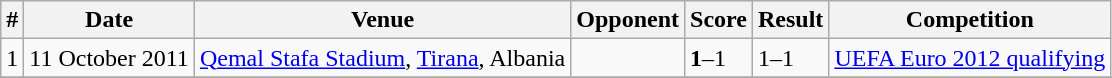<table class="wikitable sortable" style="font-size:100%">
<tr>
<th>#</th>
<th>Date</th>
<th>Venue</th>
<th>Opponent</th>
<th>Score</th>
<th>Result</th>
<th>Competition</th>
</tr>
<tr>
<td>1</td>
<td>11 October 2011</td>
<td><a href='#'>Qemal Stafa Stadium</a>, <a href='#'>Tirana</a>, Albania</td>
<td></td>
<td><strong>1</strong>–1</td>
<td>1–1</td>
<td><a href='#'>UEFA Euro 2012 qualifying</a></td>
</tr>
<tr>
</tr>
</table>
